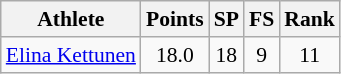<table class="wikitable" border="1" style="font-size:90%">
<tr>
<th>Athlete</th>
<th>Points</th>
<th>SP</th>
<th>FS</th>
<th>Rank</th>
</tr>
<tr align=center>
<td align=left><a href='#'>Elina Kettunen</a></td>
<td>18.0</td>
<td>18</td>
<td>9</td>
<td>11</td>
</tr>
</table>
